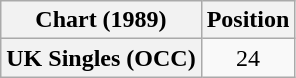<table class="wikitable plainrowheaders" style="text-align:center">
<tr>
<th>Chart (1989)</th>
<th>Position</th>
</tr>
<tr>
<th scope="row">UK Singles (OCC)</th>
<td>24</td>
</tr>
</table>
